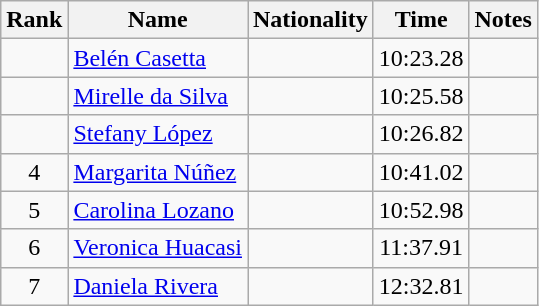<table class="wikitable sortable" style="text-align:center">
<tr>
<th>Rank</th>
<th>Name</th>
<th>Nationality</th>
<th>Time</th>
<th>Notes</th>
</tr>
<tr>
<td></td>
<td align=left><a href='#'>Belén Casetta</a></td>
<td align=left></td>
<td>10:23.28</td>
<td></td>
</tr>
<tr>
<td></td>
<td align=left><a href='#'>Mirelle da Silva</a></td>
<td align=left></td>
<td>10:25.58</td>
<td></td>
</tr>
<tr>
<td></td>
<td align=left><a href='#'>Stefany López</a></td>
<td align=left></td>
<td>10:26.82</td>
<td></td>
</tr>
<tr>
<td>4</td>
<td align=left><a href='#'>Margarita Núñez</a></td>
<td align=left></td>
<td>10:41.02</td>
<td></td>
</tr>
<tr>
<td>5</td>
<td align=left><a href='#'>Carolina Lozano</a></td>
<td align=left></td>
<td>10:52.98</td>
<td></td>
</tr>
<tr>
<td>6</td>
<td align=left><a href='#'>Veronica Huacasi</a></td>
<td align=left></td>
<td>11:37.91</td>
<td></td>
</tr>
<tr>
<td>7</td>
<td align=left><a href='#'>Daniela Rivera</a></td>
<td align=left></td>
<td>12:32.81</td>
<td></td>
</tr>
</table>
